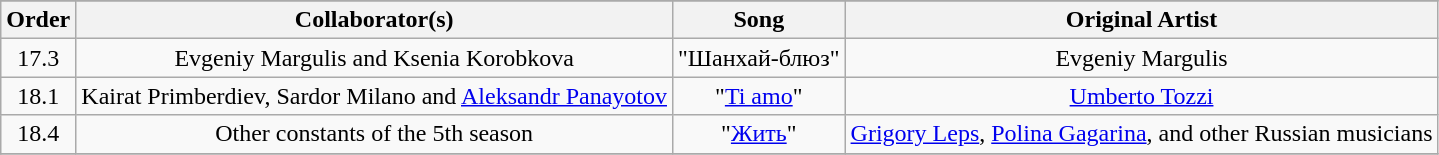<table class="wikitable" style="text-align:center;">
<tr>
</tr>
<tr>
<th>Order</th>
<th>Collaborator(s)</th>
<th>Song</th>
<th>Original Artist</th>
</tr>
<tr>
<td>17.3</td>
<td>Evgeniy Margulis and Ksenia Korobkova</td>
<td>"Шанхай-блюз"</td>
<td>Evgeniy Margulis</td>
</tr>
<tr>
<td>18.1</td>
<td>Kairat Primberdiev, Sardor Milano and <a href='#'>Aleksandr Panayotov</a></td>
<td>"<a href='#'>Ti amo</a>"</td>
<td><a href='#'>Umberto Tozzi</a></td>
</tr>
<tr>
<td>18.4</td>
<td>Other constants of the 5th season</td>
<td>"<a href='#'>Жить</a>"</td>
<td><a href='#'>Grigory Leps</a>, <a href='#'>Polina Gagarina</a>, and other Russian musicians</td>
</tr>
<tr>
</tr>
</table>
